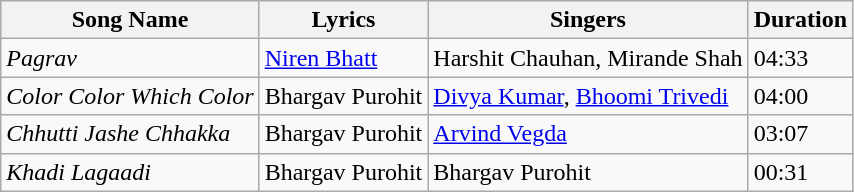<table class="wikitable">
<tr>
<th>Song Name</th>
<th>Lyrics</th>
<th>Singers</th>
<th>Duration</th>
</tr>
<tr>
<td><em>Pagrav</em></td>
<td><a href='#'>Niren Bhatt</a></td>
<td>Harshit Chauhan, Mirande Shah</td>
<td>04:33</td>
</tr>
<tr>
<td><em>Color Color Which Color</em></td>
<td>Bhargav Purohit</td>
<td><a href='#'>Divya Kumar</a>, <a href='#'>Bhoomi Trivedi</a></td>
<td>04:00</td>
</tr>
<tr>
<td><em>Chhutti Jashe Chhakka</em></td>
<td>Bhargav Purohit</td>
<td><a href='#'>Arvind Vegda</a></td>
<td>03:07</td>
</tr>
<tr>
<td><em>Khadi Lagaadi</em></td>
<td>Bhargav Purohit</td>
<td>Bhargav Purohit</td>
<td>00:31</td>
</tr>
</table>
